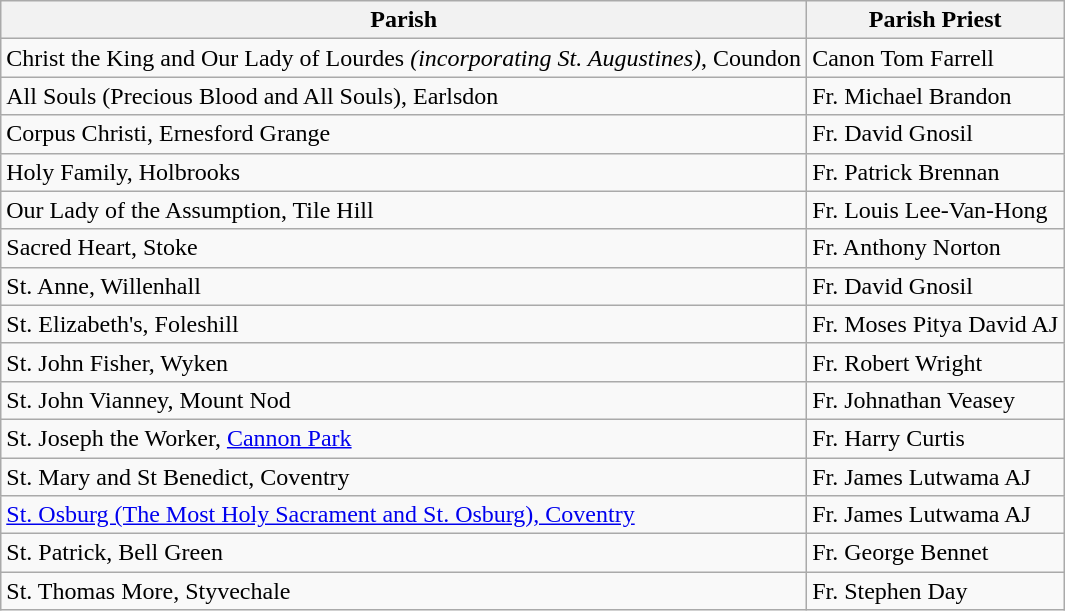<table class="wikitable">
<tr>
<th>Parish</th>
<th>Parish Priest</th>
</tr>
<tr>
<td>Christ the King and Our Lady of Lourdes <em>(incorporating St. Augustines)</em>, Coundon</td>
<td>Canon Tom Farrell</td>
</tr>
<tr>
<td>All Souls (Precious Blood and All Souls), Earlsdon</td>
<td>Fr. Michael Brandon</td>
</tr>
<tr>
<td>Corpus Christi, Ernesford Grange</td>
<td>Fr. David Gnosil</td>
</tr>
<tr>
<td>Holy Family, Holbrooks</td>
<td>Fr. Patrick Brennan</td>
</tr>
<tr>
<td>Our Lady of the Assumption, Tile Hill</td>
<td>Fr. Louis Lee-Van-Hong</td>
</tr>
<tr>
<td>Sacred Heart, Stoke</td>
<td>Fr. Anthony Norton</td>
</tr>
<tr>
<td>St. Anne, Willenhall</td>
<td>Fr. David Gnosil</td>
</tr>
<tr>
<td>St. Elizabeth's, Foleshill</td>
<td>Fr. Moses Pitya David AJ</td>
</tr>
<tr>
<td>St. John Fisher, Wyken</td>
<td>Fr. Robert Wright</td>
</tr>
<tr>
<td>St. John Vianney, Mount Nod</td>
<td>Fr. Johnathan Veasey</td>
</tr>
<tr>
<td>St. Joseph the Worker, <a href='#'>Cannon Park</a></td>
<td>Fr. Harry Curtis</td>
</tr>
<tr>
<td>St. Mary and St Benedict, Coventry</td>
<td>Fr. James Lutwama AJ</td>
</tr>
<tr>
<td><a href='#'>St. Osburg (The Most Holy Sacrament and St. Osburg), Coventry</a></td>
<td>Fr. James Lutwama AJ</td>
</tr>
<tr>
<td>St. Patrick, Bell Green</td>
<td>Fr. George Bennet</td>
</tr>
<tr>
<td>St. Thomas More, Styvechale</td>
<td>Fr. Stephen Day</td>
</tr>
</table>
